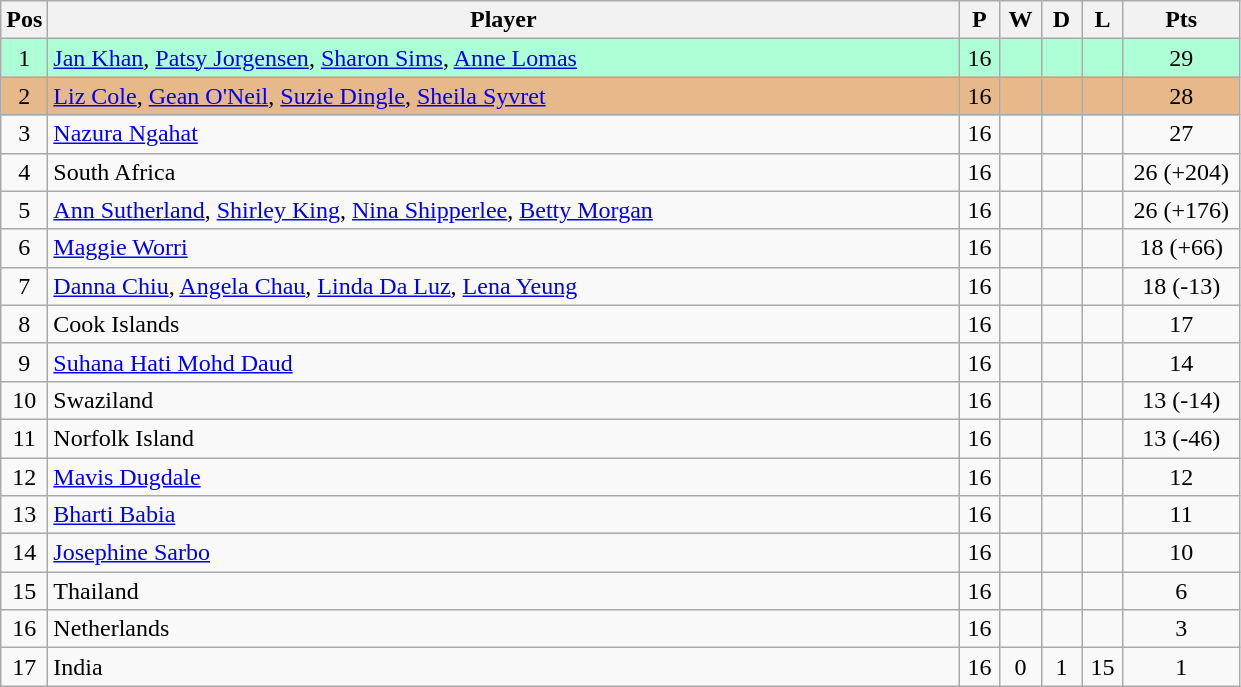<table class="wikitable" style="font-size: 100%">
<tr>
<th width=20>Pos</th>
<th width=600>Player</th>
<th width=20>P</th>
<th width=20>W</th>
<th width=20>D</th>
<th width=20>L</th>
<th width=70>Pts</th>
</tr>
<tr align=center style="background: #ADFFD6;">
<td>1</td>
<td align="left"> <a href='#'>Jan Khan</a>, <a href='#'>Patsy Jorgensen</a>, <a href='#'>Sharon Sims</a>, <a href='#'>Anne Lomas</a></td>
<td>16</td>
<td></td>
<td></td>
<td></td>
<td>29</td>
</tr>
<tr align=center style="background: #E6B88A;">
<td>2</td>
<td align="left"> <a href='#'>Liz Cole</a>, <a href='#'>Gean O'Neil</a>, <a href='#'>Suzie Dingle</a>, <a href='#'>Sheila Syvret</a></td>
<td>16</td>
<td></td>
<td></td>
<td></td>
<td>28</td>
</tr>
<tr align=center>
<td>3</td>
<td align="left"> <a href='#'>Nazura Ngahat</a></td>
<td>16</td>
<td></td>
<td></td>
<td></td>
<td>27</td>
</tr>
<tr align=center>
<td>4</td>
<td align="left"> South Africa</td>
<td>16</td>
<td></td>
<td></td>
<td></td>
<td>26 (+204)</td>
</tr>
<tr align=center>
<td>5</td>
<td align="left"> <a href='#'>Ann Sutherland</a>, <a href='#'>Shirley King</a>, <a href='#'>Nina Shipperlee</a>, <a href='#'>Betty Morgan</a></td>
<td>16</td>
<td></td>
<td></td>
<td></td>
<td>26 (+176)</td>
</tr>
<tr align=center>
<td>6</td>
<td align="left"> <a href='#'>Maggie Worri</a></td>
<td>16</td>
<td></td>
<td></td>
<td></td>
<td>18 (+66)</td>
</tr>
<tr align=center>
<td>7</td>
<td align="left"> <a href='#'>Danna Chiu</a>, <a href='#'>Angela Chau</a>, <a href='#'>Linda Da Luz</a>, <a href='#'>Lena Yeung</a></td>
<td>16</td>
<td></td>
<td></td>
<td></td>
<td>18 (-13)</td>
</tr>
<tr align=center>
<td>8</td>
<td align="left"> Cook Islands</td>
<td>16</td>
<td></td>
<td></td>
<td></td>
<td>17</td>
</tr>
<tr align=center>
<td>9</td>
<td align="left"> <a href='#'>Suhana Hati Mohd Daud</a></td>
<td>16</td>
<td></td>
<td></td>
<td></td>
<td>14</td>
</tr>
<tr align=center>
<td>10</td>
<td align="left"> Swaziland</td>
<td>16</td>
<td></td>
<td></td>
<td></td>
<td>13 (-14)</td>
</tr>
<tr align=center>
<td>11</td>
<td align="left"> Norfolk Island</td>
<td>16</td>
<td></td>
<td></td>
<td></td>
<td>13 (-46)</td>
</tr>
<tr align=center>
<td>12</td>
<td align="left"> <a href='#'>Mavis Dugdale</a></td>
<td>16</td>
<td></td>
<td></td>
<td></td>
<td>12</td>
</tr>
<tr align=center>
<td>13</td>
<td align="left"> <a href='#'>Bharti Babia</a></td>
<td>16</td>
<td></td>
<td></td>
<td></td>
<td>11</td>
</tr>
<tr align=center>
<td>14</td>
<td align="left"> <a href='#'>Josephine Sarbo</a></td>
<td>16</td>
<td></td>
<td></td>
<td></td>
<td>10</td>
</tr>
<tr align=center>
<td>15</td>
<td align="left"> Thailand</td>
<td>16</td>
<td></td>
<td></td>
<td></td>
<td>6</td>
</tr>
<tr align=center>
<td>16</td>
<td align="left"> Netherlands</td>
<td>16</td>
<td></td>
<td></td>
<td></td>
<td>3</td>
</tr>
<tr align=center>
<td>17</td>
<td align="left"> India</td>
<td>16</td>
<td>0</td>
<td>1</td>
<td>15</td>
<td>1</td>
</tr>
</table>
